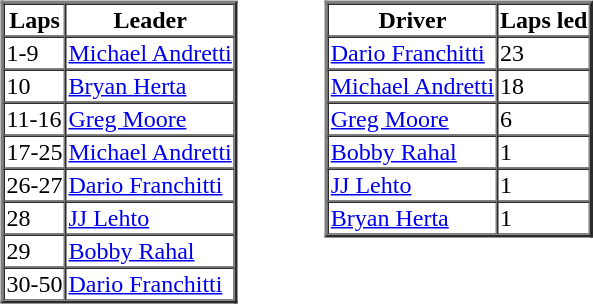<table>
<tr>
<td valign="top"><br><table border=2 cellspacing=0>
<tr>
<th>Laps</th>
<th>Leader</th>
</tr>
<tr>
<td>1-9</td>
<td><a href='#'>Michael Andretti</a></td>
</tr>
<tr>
<td>10</td>
<td><a href='#'>Bryan Herta</a></td>
</tr>
<tr>
<td>11-16</td>
<td><a href='#'>Greg Moore</a></td>
</tr>
<tr>
<td>17-25</td>
<td><a href='#'>Michael Andretti</a></td>
</tr>
<tr>
<td>26-27</td>
<td><a href='#'>Dario Franchitti</a></td>
</tr>
<tr>
<td>28</td>
<td><a href='#'>JJ Lehto</a></td>
</tr>
<tr>
<td>29</td>
<td><a href='#'>Bobby Rahal</a></td>
</tr>
<tr>
<td>30-50</td>
<td><a href='#'>Dario Franchitti</a></td>
</tr>
</table>
</td>
<td width="50"> </td>
<td valign="top"><br><table border=2 cellspacing=0>
<tr>
<th>Driver</th>
<th>Laps led</th>
</tr>
<tr>
<td><a href='#'>Dario Franchitti</a></td>
<td>23</td>
</tr>
<tr>
<td><a href='#'>Michael Andretti</a></td>
<td>18</td>
</tr>
<tr>
<td><a href='#'>Greg Moore</a></td>
<td>6</td>
</tr>
<tr>
<td><a href='#'>Bobby Rahal</a></td>
<td>1</td>
</tr>
<tr>
<td><a href='#'>JJ Lehto</a></td>
<td>1</td>
</tr>
<tr>
<td><a href='#'>Bryan Herta</a></td>
<td>1</td>
</tr>
</table>
</td>
</tr>
</table>
